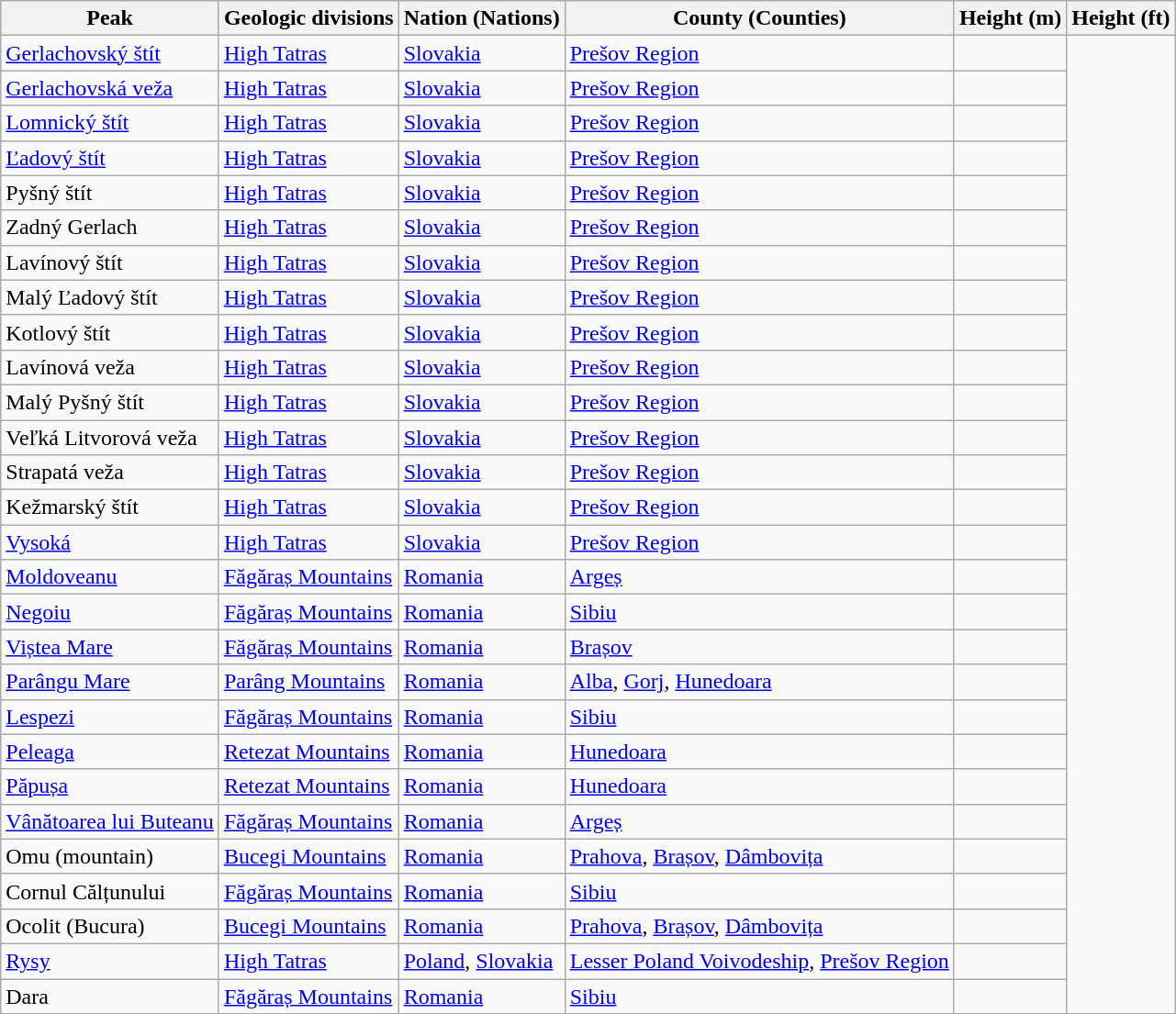<table class="wikitable sortable">
<tr>
<th>Peak</th>
<th>Geologic divisions</th>
<th>Nation (Nations)</th>
<th>County (Counties)</th>
<th>Height (m)</th>
<th>Height (ft)</th>
</tr>
<tr>
<td><a href='#'>Gerlachovský štít</a></td>
<td><a href='#'>High Tatras</a></td>
<td><a href='#'>Slovakia</a></td>
<td><a href='#'>Prešov Region</a></td>
<td></td>
</tr>
<tr>
<td><a href='#'>Gerlachovská veža</a></td>
<td><a href='#'>High Tatras</a></td>
<td><a href='#'>Slovakia</a></td>
<td><a href='#'>Prešov Region</a></td>
<td></td>
</tr>
<tr>
<td><a href='#'>Lomnický štít</a></td>
<td><a href='#'>High Tatras</a></td>
<td><a href='#'>Slovakia</a></td>
<td><a href='#'>Prešov Region</a></td>
<td></td>
</tr>
<tr>
<td><a href='#'>Ľadový štít</a></td>
<td><a href='#'>High Tatras</a></td>
<td><a href='#'>Slovakia</a></td>
<td><a href='#'>Prešov Region</a></td>
<td></td>
</tr>
<tr>
<td>Pyšný štít</td>
<td><a href='#'>High Tatras</a></td>
<td><a href='#'>Slovakia</a></td>
<td><a href='#'>Prešov Region</a></td>
<td></td>
</tr>
<tr>
<td>Zadný Gerlach</td>
<td><a href='#'>High Tatras</a></td>
<td><a href='#'>Slovakia</a></td>
<td><a href='#'>Prešov Region</a></td>
<td></td>
</tr>
<tr>
<td>Lavínový štít</td>
<td><a href='#'>High Tatras</a></td>
<td><a href='#'>Slovakia</a></td>
<td><a href='#'>Prešov Region</a></td>
<td></td>
</tr>
<tr>
<td>Malý Ľadový štít</td>
<td><a href='#'>High Tatras</a></td>
<td><a href='#'>Slovakia</a></td>
<td><a href='#'>Prešov Region</a></td>
<td></td>
</tr>
<tr>
<td>Kotlový štít</td>
<td><a href='#'>High Tatras</a></td>
<td><a href='#'>Slovakia</a></td>
<td><a href='#'>Prešov Region</a></td>
<td></td>
</tr>
<tr>
<td>Lavínová veža</td>
<td><a href='#'>High Tatras</a></td>
<td><a href='#'>Slovakia</a></td>
<td><a href='#'>Prešov Region</a></td>
<td></td>
</tr>
<tr>
<td>Malý Pyšný štít</td>
<td><a href='#'>High Tatras</a></td>
<td><a href='#'>Slovakia</a></td>
<td><a href='#'>Prešov Region</a></td>
<td></td>
</tr>
<tr>
<td>Veľká Litvorová veža</td>
<td><a href='#'>High Tatras</a></td>
<td><a href='#'>Slovakia</a></td>
<td><a href='#'>Prešov Region</a></td>
<td></td>
</tr>
<tr>
<td>Strapatá veža</td>
<td><a href='#'>High Tatras</a></td>
<td><a href='#'>Slovakia</a></td>
<td><a href='#'>Prešov Region</a></td>
<td></td>
</tr>
<tr>
<td>Kežmarský štít</td>
<td><a href='#'>High Tatras</a></td>
<td><a href='#'>Slovakia</a></td>
<td><a href='#'>Prešov Region</a></td>
<td></td>
</tr>
<tr>
<td><a href='#'>Vysoká</a></td>
<td><a href='#'>High Tatras</a></td>
<td><a href='#'>Slovakia</a></td>
<td><a href='#'>Prešov Region</a></td>
<td></td>
</tr>
<tr>
<td><a href='#'>Moldoveanu</a></td>
<td><a href='#'>Făgăraș Mountains</a></td>
<td><a href='#'>Romania</a></td>
<td><a href='#'>Argeș</a></td>
<td></td>
</tr>
<tr>
<td><a href='#'>Negoiu</a></td>
<td><a href='#'>Făgăraș Mountains</a></td>
<td><a href='#'>Romania</a></td>
<td><a href='#'>Sibiu</a></td>
<td></td>
</tr>
<tr>
<td><a href='#'>Viștea Mare</a></td>
<td><a href='#'>Făgăraș Mountains</a></td>
<td><a href='#'>Romania</a></td>
<td><a href='#'>Brașov</a></td>
<td></td>
</tr>
<tr>
<td><a href='#'>Parângu Mare</a></td>
<td><a href='#'>Parâng Mountains</a></td>
<td><a href='#'>Romania</a></td>
<td><a href='#'>Alba</a>, <a href='#'>Gorj</a>, <a href='#'>Hunedoara</a></td>
<td></td>
</tr>
<tr>
<td><a href='#'>Lespezi</a></td>
<td><a href='#'>Făgăraș Mountains</a></td>
<td><a href='#'>Romania</a></td>
<td><a href='#'>Sibiu</a></td>
<td></td>
</tr>
<tr>
<td><a href='#'>Peleaga</a></td>
<td><a href='#'>Retezat Mountains</a></td>
<td><a href='#'>Romania</a></td>
<td><a href='#'>Hunedoara</a></td>
<td></td>
</tr>
<tr>
<td><a href='#'>Păpușa</a></td>
<td><a href='#'>Retezat Mountains</a></td>
<td><a href='#'>Romania</a></td>
<td><a href='#'>Hunedoara</a></td>
<td></td>
</tr>
<tr>
<td><a href='#'>Vânătoarea lui Buteanu</a></td>
<td><a href='#'>Făgăraș Mountains</a></td>
<td><a href='#'>Romania</a></td>
<td><a href='#'>Argeș</a></td>
<td></td>
</tr>
<tr>
<td>Omu (mountain)</td>
<td><a href='#'>Bucegi Mountains</a></td>
<td><a href='#'>Romania</a></td>
<td><a href='#'>Prahova</a>, <a href='#'>Brașov</a>, <a href='#'>Dâmbovița</a></td>
<td></td>
</tr>
<tr>
<td>Cornul Călțunului</td>
<td><a href='#'>Făgăraș Mountains</a></td>
<td><a href='#'>Romania</a></td>
<td><a href='#'>Sibiu</a></td>
<td></td>
</tr>
<tr>
<td>Ocolit (Bucura)</td>
<td><a href='#'>Bucegi Mountains</a></td>
<td><a href='#'>Romania</a></td>
<td><a href='#'>Prahova</a>, <a href='#'>Brașov</a>, <a href='#'>Dâmbovița</a></td>
<td></td>
</tr>
<tr>
<td><a href='#'>Rysy</a></td>
<td><a href='#'>High Tatras</a></td>
<td><a href='#'>Poland</a>, <a href='#'>Slovakia</a></td>
<td><a href='#'>Lesser Poland Voivodeship</a>, <a href='#'>Prešov Region</a></td>
<td></td>
</tr>
<tr>
<td>Dara</td>
<td><a href='#'>Făgăraș Mountains</a></td>
<td><a href='#'>Romania</a></td>
<td><a href='#'>Sibiu</a></td>
<td></td>
</tr>
</table>
